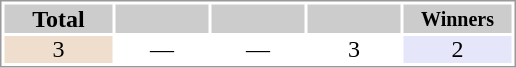<table style="border: 1px solid #999; background-color:#FFFFFF; line-height:16px; text-align:center">
<tr>
<th style="background-color: #ccc;" width="70">Total</th>
<th style="background-color: #ccc;" width="60"><small></small></th>
<th style="background-color: #ccc;" width="60"><small></small></th>
<th style="background-color: #ccc;" width="60"><small></small></th>
<th style="background-color: #ccc;" width="70"><small>Winners</small></th>
</tr>
<tr>
<td bgcolor=#EFDECD>3</td>
<td>—</td>
<td>—</td>
<td>3</td>
<td bgcolor="#E6E6FA">2</td>
</tr>
</table>
